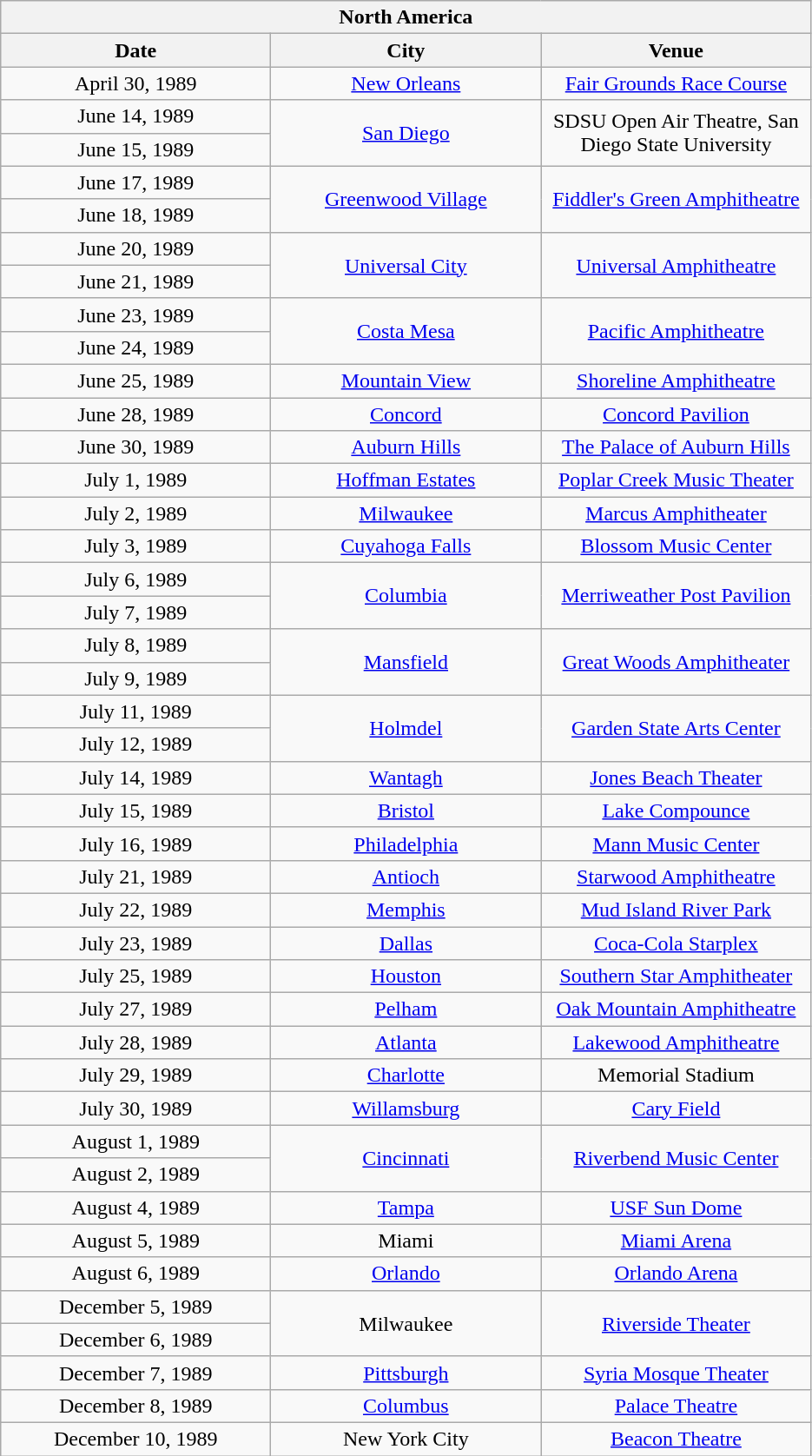<table class="wikitable" style="text-align:center;">
<tr>
<th colspan="4">North America</th>
</tr>
<tr>
<th width="200">Date</th>
<th width="200">City</th>
<th width="200">Venue</th>
</tr>
<tr>
<td>April 30, 1989</td>
<td><a href='#'>New Orleans</a></td>
<td><a href='#'>Fair Grounds Race Course</a></td>
</tr>
<tr>
<td>June 14, 1989</td>
<td rowspan="2"><a href='#'>San Diego</a></td>
<td rowspan="2">SDSU Open Air Theatre, San Diego State University</td>
</tr>
<tr>
<td>June 15, 1989</td>
</tr>
<tr>
<td>June 17, 1989</td>
<td rowspan="2"><a href='#'>Greenwood Village</a></td>
<td rowspan="2"><a href='#'>Fiddler's Green Amphitheatre</a></td>
</tr>
<tr>
<td>June 18, 1989</td>
</tr>
<tr>
<td>June 20, 1989</td>
<td rowspan="2"><a href='#'>Universal City</a></td>
<td rowspan="2"><a href='#'>Universal Amphitheatre</a></td>
</tr>
<tr>
<td>June 21, 1989</td>
</tr>
<tr>
<td>June 23, 1989</td>
<td rowspan="2"><a href='#'>Costa Mesa</a></td>
<td rowspan="2"><a href='#'>Pacific Amphitheatre</a></td>
</tr>
<tr>
<td>June 24, 1989</td>
</tr>
<tr>
<td>June 25, 1989</td>
<td><a href='#'>Mountain View</a></td>
<td><a href='#'>Shoreline Amphitheatre</a></td>
</tr>
<tr>
<td>June 28, 1989</td>
<td><a href='#'>Concord</a></td>
<td><a href='#'>Concord Pavilion</a></td>
</tr>
<tr>
<td>June 30, 1989</td>
<td><a href='#'>Auburn Hills</a></td>
<td><a href='#'>The Palace of Auburn Hills</a></td>
</tr>
<tr>
<td>July 1, 1989</td>
<td><a href='#'>Hoffman Estates</a></td>
<td><a href='#'>Poplar Creek Music Theater</a></td>
</tr>
<tr>
<td>July 2, 1989</td>
<td><a href='#'>Milwaukee</a></td>
<td><a href='#'>Marcus Amphitheater</a></td>
</tr>
<tr>
<td>July 3, 1989</td>
<td><a href='#'>Cuyahoga Falls</a></td>
<td><a href='#'>Blossom Music Center</a></td>
</tr>
<tr>
<td>July 6, 1989</td>
<td rowspan="2"><a href='#'>Columbia</a></td>
<td rowspan="2"><a href='#'>Merriweather Post Pavilion</a></td>
</tr>
<tr>
<td>July 7, 1989</td>
</tr>
<tr>
<td>July 8, 1989</td>
<td rowspan="2"><a href='#'>Mansfield</a></td>
<td rowspan="2"><a href='#'>Great Woods Amphitheater</a></td>
</tr>
<tr>
<td>July 9, 1989</td>
</tr>
<tr>
<td>July 11, 1989</td>
<td rowspan="2"><a href='#'>Holmdel</a></td>
<td rowspan="2"><a href='#'>Garden State Arts Center</a></td>
</tr>
<tr>
<td>July 12, 1989</td>
</tr>
<tr>
<td>July 14, 1989</td>
<td><a href='#'>Wantagh</a></td>
<td><a href='#'>Jones Beach Theater</a></td>
</tr>
<tr>
<td>July 15, 1989</td>
<td><a href='#'>Bristol</a></td>
<td><a href='#'>Lake Compounce</a></td>
</tr>
<tr>
<td>July 16, 1989</td>
<td><a href='#'>Philadelphia</a></td>
<td><a href='#'>Mann Music Center</a></td>
</tr>
<tr>
<td>July 21, 1989</td>
<td><a href='#'>Antioch</a></td>
<td><a href='#'>Starwood Amphitheatre</a></td>
</tr>
<tr>
<td>July 22, 1989</td>
<td><a href='#'>Memphis</a></td>
<td><a href='#'>Mud Island River Park</a></td>
</tr>
<tr>
<td>July 23, 1989</td>
<td><a href='#'>Dallas</a></td>
<td><a href='#'>Coca-Cola Starplex</a></td>
</tr>
<tr>
<td>July 25, 1989</td>
<td><a href='#'>Houston</a></td>
<td><a href='#'>Southern Star Amphitheater</a></td>
</tr>
<tr>
<td>July 27, 1989</td>
<td><a href='#'>Pelham</a></td>
<td><a href='#'>Oak Mountain Amphitheatre</a></td>
</tr>
<tr>
<td>July 28, 1989</td>
<td><a href='#'>Atlanta</a></td>
<td><a href='#'>Lakewood Amphitheatre</a></td>
</tr>
<tr>
<td>July 29, 1989</td>
<td><a href='#'>Charlotte</a></td>
<td>Memorial Stadium</td>
</tr>
<tr>
<td>July 30, 1989</td>
<td><a href='#'>Willamsburg</a></td>
<td><a href='#'>Cary Field</a></td>
</tr>
<tr>
<td>August 1, 1989</td>
<td rowspan="2"><a href='#'>Cincinnati</a></td>
<td rowspan="2"><a href='#'>Riverbend Music Center</a></td>
</tr>
<tr>
<td>August 2, 1989</td>
</tr>
<tr>
<td>August 4, 1989</td>
<td><a href='#'>Tampa</a></td>
<td><a href='#'>USF Sun Dome</a></td>
</tr>
<tr>
<td>August 5, 1989</td>
<td>Miami</td>
<td><a href='#'>Miami Arena</a></td>
</tr>
<tr>
<td>August 6, 1989</td>
<td><a href='#'>Orlando</a></td>
<td><a href='#'>Orlando Arena</a></td>
</tr>
<tr>
<td>December 5, 1989</td>
<td rowspan="2">Milwaukee</td>
<td rowspan="2"><a href='#'>Riverside Theater</a></td>
</tr>
<tr>
<td>December 6, 1989</td>
</tr>
<tr>
<td>December 7, 1989</td>
<td><a href='#'>Pittsburgh</a></td>
<td><a href='#'>Syria Mosque Theater</a></td>
</tr>
<tr>
<td>December 8, 1989</td>
<td><a href='#'>Columbus</a></td>
<td><a href='#'>Palace Theatre</a></td>
</tr>
<tr>
<td>December 10, 1989</td>
<td>New York City</td>
<td><a href='#'>Beacon Theatre</a></td>
</tr>
</table>
